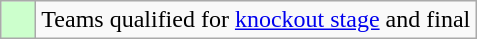<table class="wikitable">
<tr>
<td style="background:#cfc;">    </td>
<td>Teams qualified for <a href='#'>knockout stage</a> and final</td>
</tr>
</table>
